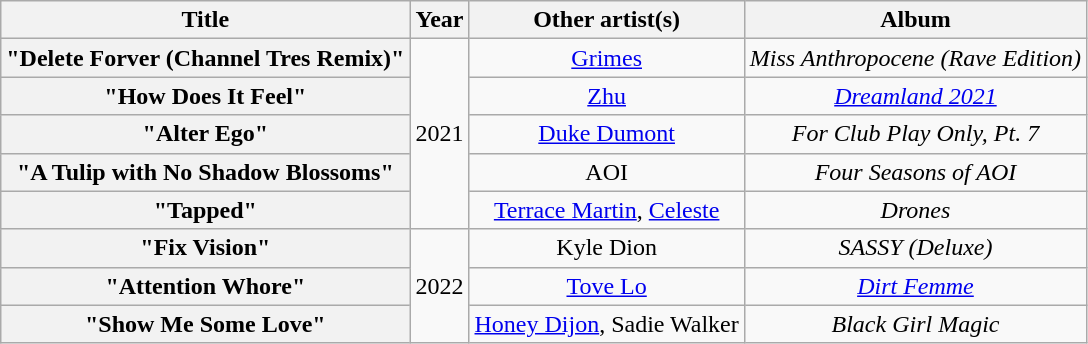<table class="wikitable plainrowheaders" style="text-align:center;">
<tr>
<th scope="col">Title</th>
<th scope="col">Year</th>
<th scope="col">Other artist(s)</th>
<th scope="col">Album</th>
</tr>
<tr>
<th scope="row">"Delete Forver (Channel Tres Remix)"</th>
<td rowspan="5">2021</td>
<td><a href='#'>Grimes</a></td>
<td><em>Miss Anthropocene (Rave Edition)</em></td>
</tr>
<tr>
<th scope="row">"How Does It Feel"</th>
<td><a href='#'>Zhu</a></td>
<td><em><a href='#'>Dreamland 2021</a></em></td>
</tr>
<tr>
<th scope="row">"Alter Ego"</th>
<td><a href='#'>Duke Dumont</a></td>
<td><em>For Club Play Only, Pt. 7</em></td>
</tr>
<tr>
<th scope="row">"A Tulip with No Shadow Blossoms"</th>
<td>AOI</td>
<td><em>Four Seasons of AOI</em></td>
</tr>
<tr>
<th scope="row">"Tapped"</th>
<td><a href='#'>Terrace Martin</a>, <a href='#'>Celeste</a></td>
<td><em>Drones</em></td>
</tr>
<tr>
<th scope="row">"Fix Vision"</th>
<td rowspan="3">2022</td>
<td>Kyle Dion</td>
<td><em>SASSY (Deluxe)</em></td>
</tr>
<tr>
<th scope="row">"Attention Whore"</th>
<td><a href='#'>Tove Lo</a></td>
<td><em><a href='#'>Dirt Femme</a></em></td>
</tr>
<tr>
<th scope="row">"Show Me Some Love"</th>
<td><a href='#'>Honey Dijon</a>, Sadie Walker</td>
<td><em>Black Girl Magic</em></td>
</tr>
</table>
